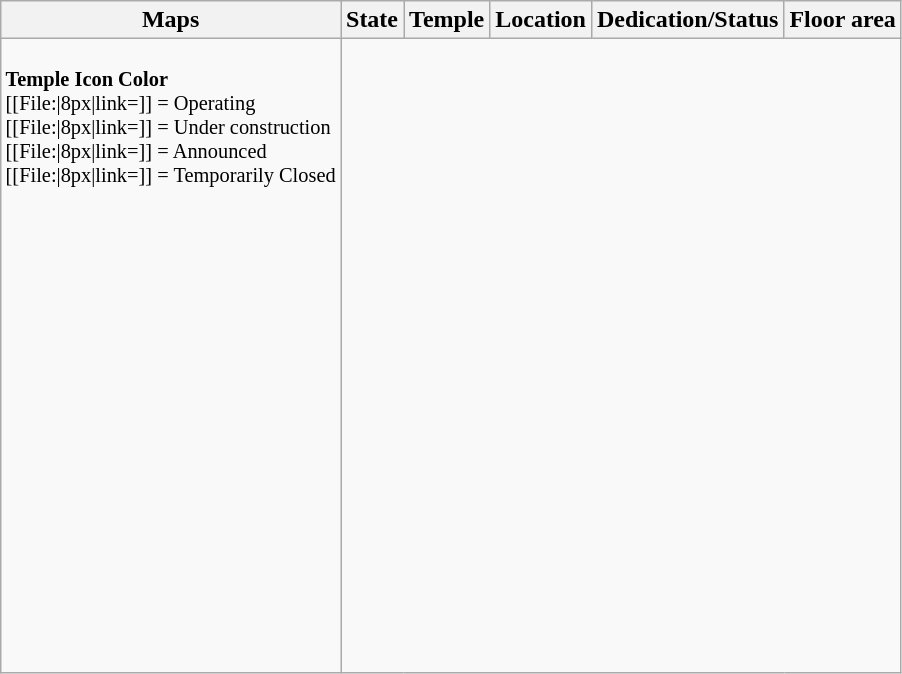<table border=1 class="wikitable">
<tr>
<th>Maps</th>
<th>State</th>
<th colspan=3>Temple</th>
<th>Location</th>
<th>Dedication/Status</th>
<th>Floor area</th>
</tr>
<tr>
<td rowspan=27 style="font-size: 85%;"><br>



<strong>Temple Icon Color</strong><br>
[[File:|8px|link=]] = Operating<br>
[[File:|8px|link=]] = Under construction<br>
[[File:|8px|link=]] = Announced<br>
[[File:|8px|link=]] = Temporarily Closed<br>
<br>
<br>


<br>
<br>

<br>
<br>
<br>

<br>
<br>
<br>

<br>
<br>
<br>
<br>
<br>
<br>
<br>
<br>

<br>
<br>
</td>
</tr>
</table>
